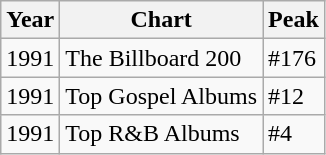<table class="wikitable" border="1">
<tr>
<th>Year</th>
<th>Chart</th>
<th>Peak</th>
</tr>
<tr>
<td>1991</td>
<td>The Billboard 200</td>
<td>#176</td>
</tr>
<tr>
<td>1991</td>
<td>Top Gospel Albums</td>
<td>#12</td>
</tr>
<tr>
<td>1991</td>
<td>Top R&B Albums</td>
<td>#4</td>
</tr>
</table>
